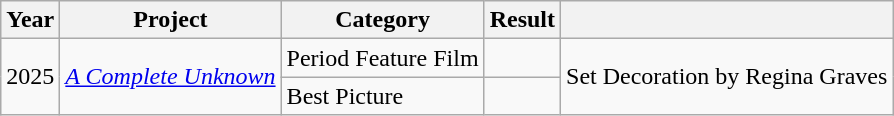<table class="wikitable">
<tr>
<th>Year</th>
<th>Project</th>
<th>Category</th>
<th>Result</th>
<th></th>
</tr>
<tr>
<td rowspan="2">2025</td>
<td rowspan="2"><em><a href='#'>A Complete Unknown</a></em></td>
<td>Period Feature Film</td>
<td></td>
<td rowspan="2">Set Decoration by Regina Graves</td>
</tr>
<tr>
<td>Best Picture</td>
<td></td>
</tr>
</table>
